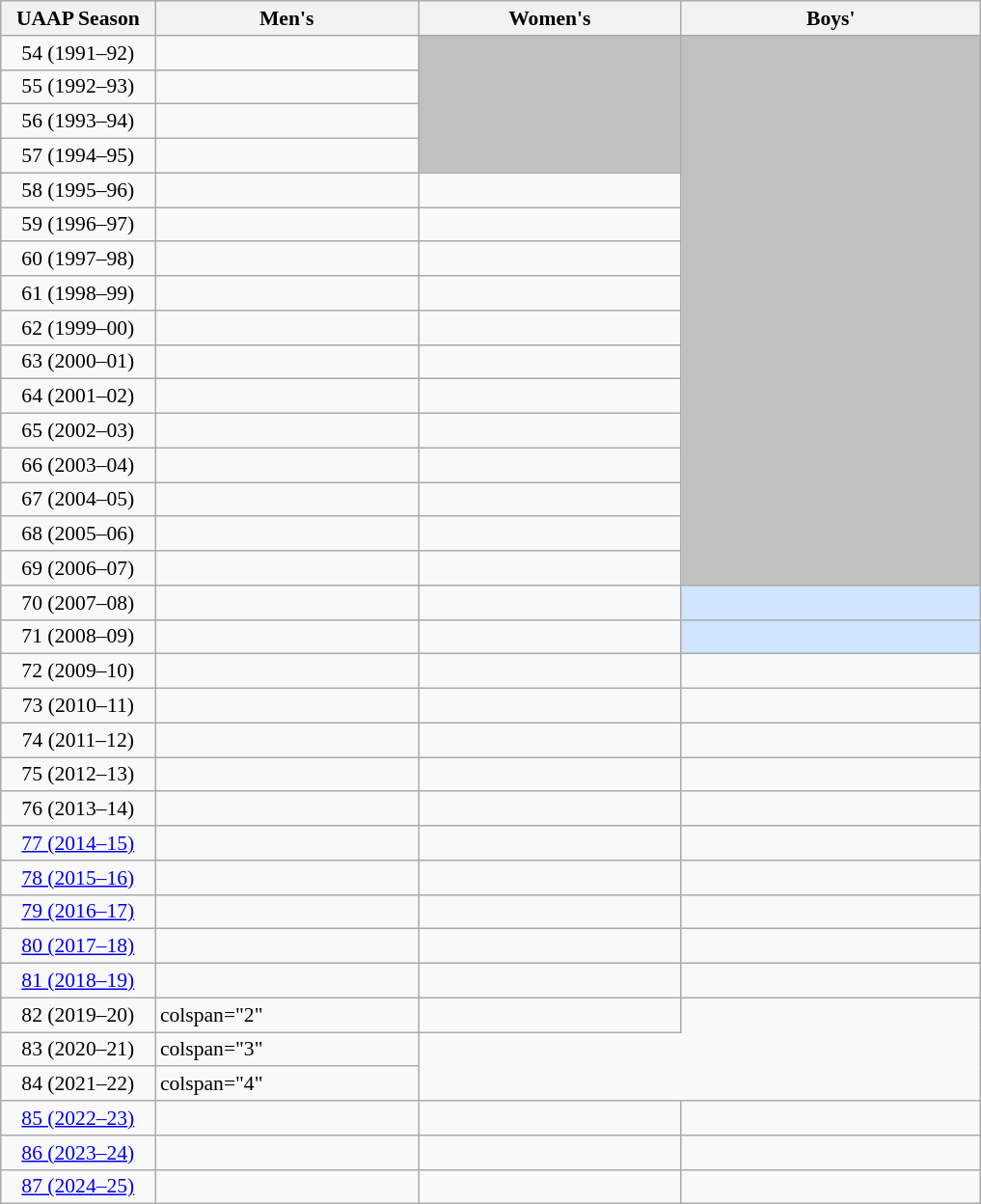<table class="wikitable sortable" style="font-size:90%;">
<tr bgcolor="efefef">
<th width=100px>UAAP Season</th>
<th width=175px>Men's</th>
<th width=175px>Women's</th>
<th width=200px>Boys'</th>
</tr>
<tr>
<td align=center>54 (1991–92)</td>
<td> <br> </td>
<td bgcolor=silver rowspan=4></td>
<td bgcolor=silver rowspan=16></td>
</tr>
<tr>
<td align=center>55 (1992–93)</td>
<td></td>
</tr>
<tr>
<td align=center>56 (1993–94)</td>
<td></td>
</tr>
<tr>
<td align=center>57 (1994–95)</td>
<td></td>
</tr>
<tr>
<td align=center>58 (1995–96)</td>
<td></td>
<td></td>
</tr>
<tr>
<td align=center>59 (1996–97)</td>
<td></td>
<td></td>
</tr>
<tr>
<td align=center>60 (1997–98)</td>
<td></td>
<td></td>
</tr>
<tr>
<td align=center>61 (1998–99)</td>
<td></td>
<td></td>
</tr>
<tr>
<td align=center>62 (1999–00)</td>
<td></td>
<td></td>
</tr>
<tr>
<td align=center>63 (2000–01)</td>
<td></td>
<td></td>
</tr>
<tr>
<td align=center>64 (2001–02)</td>
<td></td>
<td></td>
</tr>
<tr>
<td align=center>65 (2002–03)</td>
<td></td>
<td></td>
</tr>
<tr>
<td align=center>66 (2003–04)</td>
<td></td>
<td></td>
</tr>
<tr>
<td align=center>67 (2004–05)</td>
<td></td>
<td></td>
</tr>
<tr>
<td align=center>68 (2005–06)</td>
<td></td>
<td></td>
</tr>
<tr>
<td align=center>69 (2006–07)</td>
<td></td>
<td></td>
</tr>
<tr>
<td align=center>70 (2007–08)</td>
<td></td>
<td></td>
<td bgcolor="#D0E6FF"></td>
</tr>
<tr>
<td align=center>71 (2008–09)</td>
<td></td>
<td></td>
<td bgcolor="#D0E6FF"></td>
</tr>
<tr>
<td align=center>72 (2009–10)</td>
<td></td>
<td></td>
<td></td>
</tr>
<tr>
<td align=center>73 (2010–11)</td>
<td></td>
<td></td>
<td></td>
</tr>
<tr>
<td align=center>74 (2011–12)</td>
<td></td>
<td></td>
<td></td>
</tr>
<tr>
<td align=center>75 (2012–13)</td>
<td></td>
<td></td>
<td></td>
</tr>
<tr>
<td align=center>76 (2013–14)</td>
<td></td>
<td></td>
<td></td>
</tr>
<tr>
<td align=center><a href='#'>77 (2014–15)</a></td>
<td></td>
<td></td>
<td></td>
</tr>
<tr>
<td align=center><a href='#'>78 (2015–16)</a></td>
<td></td>
<td></td>
<td></td>
</tr>
<tr>
<td align=center><a href='#'>79 (2016–17)</a></td>
<td></td>
<td></td>
<td></td>
</tr>
<tr>
<td align=center><a href='#'>80 (2017–18)</a></td>
<td></td>
<td></td>
<td></td>
</tr>
<tr>
<td align=center><a href='#'>81 (2018–19)</a></td>
<td></td>
<td></td>
<td></td>
</tr>
<tr>
<td align=center>82 (2019–20)</td>
<td>colspan="2" </td>
<td></td>
</tr>
<tr>
<td align="center">83 (2020–21)</td>
<td>colspan="3" </td>
</tr>
<tr>
<td align="center">84 (2021–22)</td>
<td>colspan="4" </td>
</tr>
<tr>
<td align="center"><a href='#'>85 (2022–23)</a></td>
<td></td>
<td></td>
<td></td>
</tr>
<tr>
<td align="center"><a href='#'>86 (2023–24)</a></td>
<td></td>
<td></td>
<td></td>
</tr>
<tr>
<td align="center"><a href='#'>87 (2024–25)</a></td>
<td></td>
<td></td>
<td></td>
</tr>
</table>
